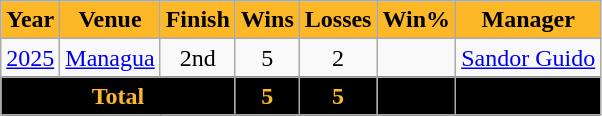<table class="wikitable sortable plainrowheaders" style="text-align:center;">
<tr>
<th scope="col" style="background-color:#FDB827; color:#000000;">Year</th>
<th scope="col" style="background-color:#FDB827; color:#000000;">Venue</th>
<th scope="col" style="background-color:#FDB827; color:#000000;">Finish</th>
<th scope="col" style="background-color:#FDB827; color:#000000;">Wins</th>
<th scope="col" style="background-color:#FDB827; color:#000000;">Losses</th>
<th scope="col" style="background-color:#FDB827; color:#000000;">Win%</th>
<th scope="col" style="background-color:#FDB827; color:#000000;">Manager</th>
</tr>
<tr>
<td><a href='#'>2025</a></td>
<td align=left> <a href='#'>Managua</a></td>
<td>2nd</td>
<td>5</td>
<td>2</td>
<td></td>
<td align=left> <a href='#'>Sandor Guido</a></td>
</tr>
<tr style="text-align:center; background-color:#000000; color:#FDB827;">
<td colspan="3"><strong>Total</strong></td>
<td><strong>5</strong></td>
<td><strong>5</strong></td>
<td><strong></strong></td>
<td></td>
</tr>
</table>
